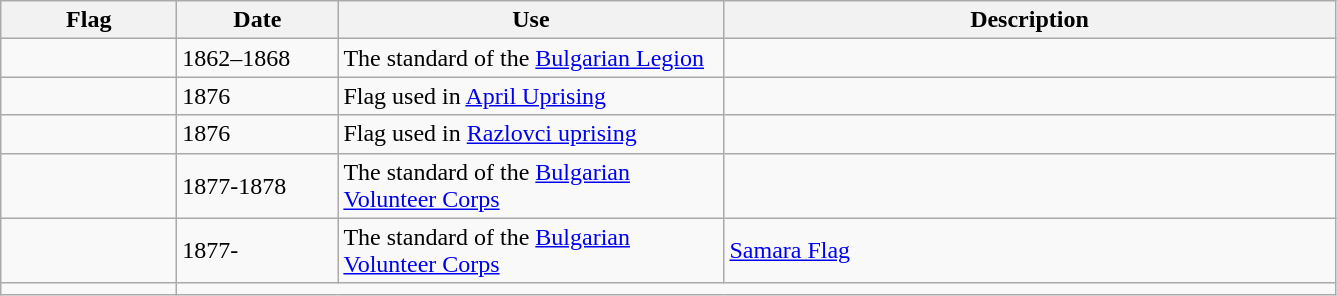<table class="wikitable" style="background:#f9f9f9">
<tr>
<th style="width:110px">Flag</th>
<th style="width:100px">Date</th>
<th style="width:250px">Use</th>
<th style="width:400px">Description</th>
</tr>
<tr>
<td></td>
<td>1862–1868</td>
<td>The standard of the <a href='#'>Bulgarian Legion</a></td>
<td></td>
</tr>
<tr>
<td></td>
<td>1876</td>
<td>Flag used in <a href='#'>April Uprising</a></td>
<td></td>
</tr>
<tr>
<td></td>
<td>1876</td>
<td>Flag used in <a href='#'>Razlovci uprising</a></td>
<td></td>
</tr>
<tr>
<td></td>
<td>1877-1878</td>
<td>The standard of the <a href='#'>Bulgarian Volunteer Corps</a></td>
<td></td>
</tr>
<tr>
<td></td>
<td>1877-</td>
<td>The standard of the <a href='#'>Bulgarian Volunteer Corps</a></td>
<td><a href='#'>Samara Flag</a></td>
</tr>
<tr>
<td></td>
</tr>
</table>
